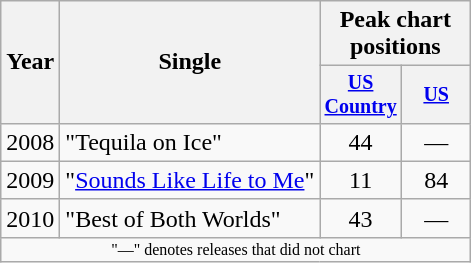<table class="wikitable" style="text-align:center;">
<tr>
<th rowspan="2">Year</th>
<th rowspan="2">Single</th>
<th colspan="2">Peak chart positions</th>
</tr>
<tr style="font-size:smaller;">
<th style="width:40px;"><a href='#'>US Country</a></th>
<th style="width:40px;"><a href='#'>US</a></th>
</tr>
<tr>
<td>2008</td>
<td style="text-align:left;">"Tequila on Ice"</td>
<td>44</td>
<td>—</td>
</tr>
<tr>
<td>2009</td>
<td style="text-align:left;">"<a href='#'>Sounds Like Life to Me</a>"</td>
<td>11</td>
<td>84</td>
</tr>
<tr>
<td>2010</td>
<td style="text-align:left;">"Best of Both Worlds"</td>
<td>43</td>
<td>—</td>
</tr>
<tr>
<td colspan="10" style="font-size:8pt">"—" denotes releases that did not chart</td>
</tr>
</table>
